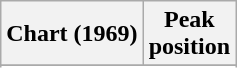<table class="wikitable sortable plainrowheaders" style="text-align:center">
<tr>
<th scope="col">Chart (1969)</th>
<th scope="col">Peak<br> position</th>
</tr>
<tr>
</tr>
<tr>
</tr>
</table>
